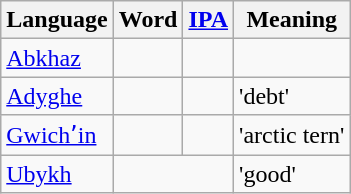<table class="wikitable">
<tr>
<th>Language</th>
<th>Word</th>
<th><a href='#'>IPA</a></th>
<th>Meaning</th>
</tr>
<tr>
<td><a href='#'>Abkhaz</a></td>
<td></td>
<td></td>
<td></td>
</tr>
<tr>
<td><a href='#'>Adyghe</a></td>
<td></td>
<td></td>
<td>'debt'</td>
</tr>
<tr>
<td><a href='#'>Gwichʼin</a></td>
<td></td>
<td></td>
<td>'arctic tern'</td>
</tr>
<tr>
<td><a href='#'>Ubykh</a></td>
<td colspan="2"></td>
<td>'good'</td>
</tr>
</table>
